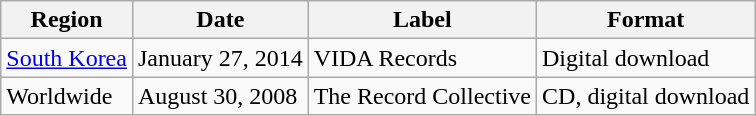<table class="wikitable">
<tr>
<th>Region</th>
<th>Date</th>
<th>Label</th>
<th>Format</th>
</tr>
<tr>
<td><a href='#'>South Korea</a></td>
<td>January 27, 2014</td>
<td>VIDA Records</td>
<td>Digital download</td>
</tr>
<tr>
<td>Worldwide</td>
<td>August 30, 2008</td>
<td rowspan="3">The Record Collective</td>
<td rowspan="3">CD, digital download</td>
</tr>
</table>
